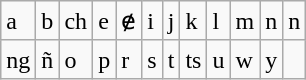<table class="wikitable">
<tr>
<td>a</td>
<td>b</td>
<td>ch</td>
<td>e</td>
<td>ɇ</td>
<td>i</td>
<td>j</td>
<td>k</td>
<td>l</td>
<td>m</td>
<td>n</td>
<td>n</td>
</tr>
<tr>
<td>ng</td>
<td>ñ</td>
<td>o</td>
<td>p</td>
<td>r</td>
<td>s</td>
<td>t</td>
<td>ts</td>
<td>u</td>
<td>w</td>
<td>y</td>
<td></td>
</tr>
</table>
